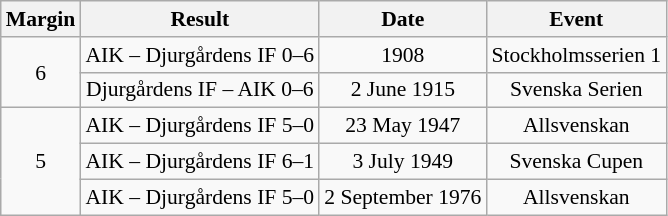<table class="wikitable" style="font-size:90%; text-align: center">
<tr>
<th>Margin</th>
<th>Result</th>
<th>Date</th>
<th>Event</th>
</tr>
<tr>
<td rowspan=2>6</td>
<td>AIK – Djurgårdens IF 0–6</td>
<td>1908</td>
<td>Stockholmsserien 1</td>
</tr>
<tr>
<td>Djurgårdens IF – AIK 0–6</td>
<td>2 June 1915</td>
<td>Svenska Serien</td>
</tr>
<tr>
<td rowspan=3>5</td>
<td>AIK – Djurgårdens IF 5–0</td>
<td>23 May 1947</td>
<td>Allsvenskan</td>
</tr>
<tr>
<td>AIK – Djurgårdens IF 6–1</td>
<td>3 July 1949</td>
<td>Svenska Cupen</td>
</tr>
<tr>
<td>AIK – Djurgårdens IF 5–0</td>
<td>2 September 1976</td>
<td>Allsvenskan</td>
</tr>
</table>
